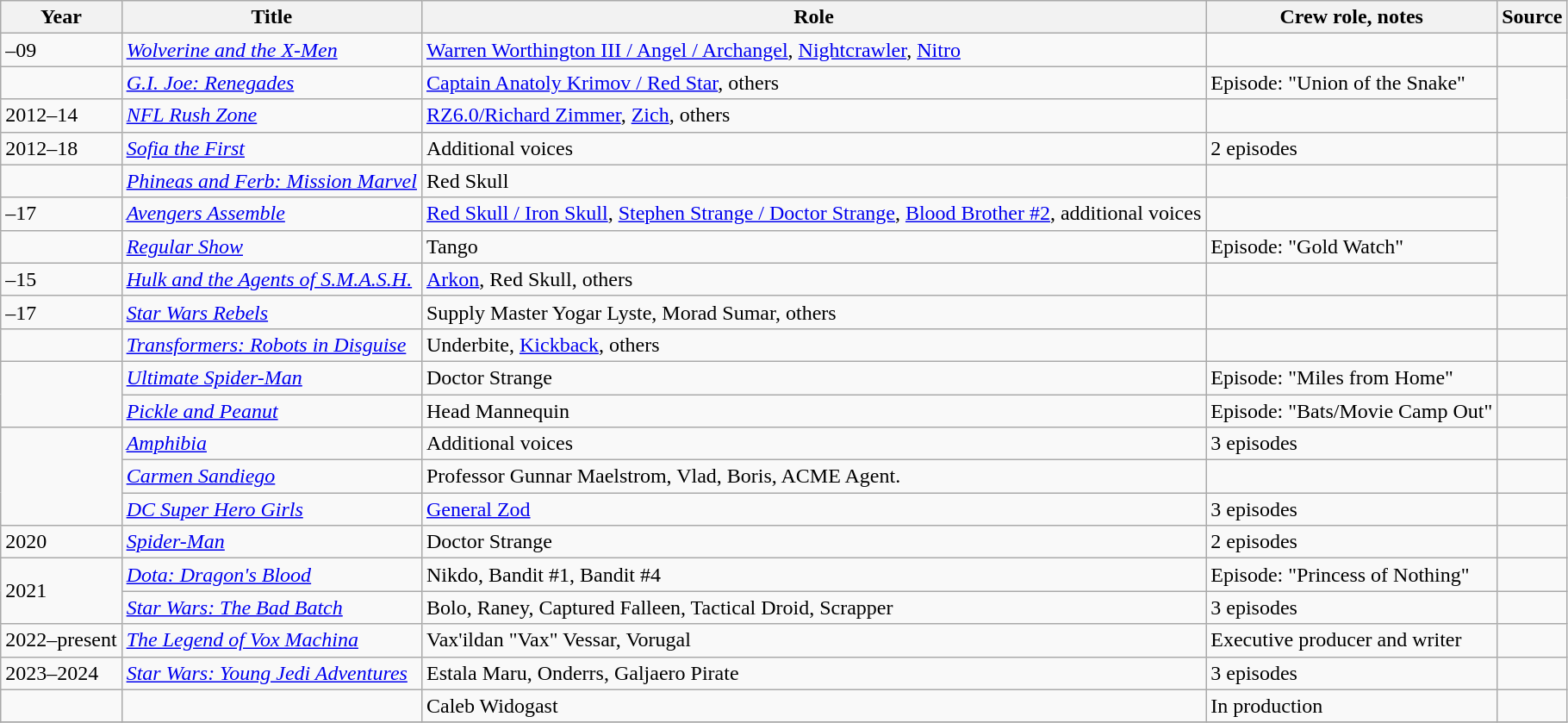<table class="wikitable sortable plainrowheaders">
<tr>
<th>Year</th>
<th>Title</th>
<th>Role</th>
<th class="unsortable">Crew role, notes</th>
<th class="unsortable">Source</th>
</tr>
<tr>
<td>–09</td>
<td><em><a href='#'>Wolverine and the X-Men</a></em></td>
<td><a href='#'>Warren Worthington III / Angel / Archangel</a>, <a href='#'>Nightcrawler</a>, <a href='#'>Nitro</a></td>
<td></td>
<td></td>
</tr>
<tr>
<td></td>
<td><em><a href='#'>G.I. Joe: Renegades</a></em></td>
<td><a href='#'>Captain Anatoly Krimov / Red Star</a>, others</td>
<td>Episode: "Union of the Snake"</td>
<td rowspan="2"></td>
</tr>
<tr>
<td>2012–14</td>
<td><em><a href='#'>NFL Rush Zone</a></em></td>
<td><a href='#'>RZ6.0/Richard Zimmer</a>, <a href='#'>Zich</a>, others</td>
<td></td>
</tr>
<tr>
<td>2012–18</td>
<td><em><a href='#'>Sofia the First</a></em></td>
<td>Additional voices</td>
<td>2 episodes</td>
<td></td>
</tr>
<tr>
<td></td>
<td><em><a href='#'>Phineas and Ferb: Mission Marvel</a></em></td>
<td>Red Skull</td>
<td></td>
<td rowspan="4"></td>
</tr>
<tr>
<td>–17</td>
<td><em><a href='#'>Avengers Assemble</a></em></td>
<td><a href='#'>Red Skull / Iron Skull</a>, <a href='#'>Stephen Strange / Doctor Strange</a>, <a href='#'>Blood Brother #2</a>, additional voices</td>
<td></td>
</tr>
<tr>
<td></td>
<td><em><a href='#'>Regular Show</a></em></td>
<td>Tango</td>
<td>Episode: "Gold Watch"</td>
</tr>
<tr>
<td>–15</td>
<td><em><a href='#'>Hulk and the Agents of S.M.A.S.H.</a></em></td>
<td><a href='#'>Arkon</a>, Red Skull, others</td>
<td></td>
</tr>
<tr>
<td>–17</td>
<td><em><a href='#'>Star Wars Rebels</a></em></td>
<td>Supply Master Yogar Lyste, Morad Sumar, others</td>
<td></td>
<td></td>
</tr>
<tr>
<td></td>
<td><em><a href='#'>Transformers: Robots in Disguise</a></em></td>
<td>Underbite, <a href='#'>Kickback</a>, others</td>
<td></td>
<td></td>
</tr>
<tr>
<td rowspan="2"></td>
<td><em><a href='#'>Ultimate Spider-Man</a></em></td>
<td>Doctor Strange</td>
<td>Episode: "Miles from Home"</td>
<td></td>
</tr>
<tr>
<td><em><a href='#'>Pickle and Peanut</a></em></td>
<td>Head Mannequin</td>
<td>Episode: "Bats/Movie Camp Out"</td>
<td></td>
</tr>
<tr>
<td rowspan="3"></td>
<td><em><a href='#'>Amphibia</a></em></td>
<td>Additional voices</td>
<td>3 episodes</td>
<td></td>
</tr>
<tr>
<td><em><a href='#'>Carmen Sandiego</a></em></td>
<td>Professor Gunnar Maelstrom, Vlad, Boris, ACME Agent.</td>
<td></td>
<td></td>
</tr>
<tr>
<td><em><a href='#'>DC Super Hero Girls</a></em></td>
<td><a href='#'>General Zod</a></td>
<td>3 episodes</td>
<td></td>
</tr>
<tr>
<td>2020</td>
<td><em><a href='#'>Spider-Man</a></em></td>
<td>Doctor Strange</td>
<td>2 episodes</td>
<td></td>
</tr>
<tr>
<td rowspan= "2">2021</td>
<td><em><a href='#'>Dota: Dragon's Blood</a></em></td>
<td>Nikdo, Bandit #1, Bandit #4</td>
<td>Episode: "Princess of Nothing"</td>
<td></td>
</tr>
<tr>
<td><em><a href='#'>Star Wars: The Bad Batch</a></em></td>
<td>Bolo, Raney, Captured Falleen, Tactical Droid, Scrapper</td>
<td>3 episodes</td>
<td></td>
</tr>
<tr>
<td>2022–present</td>
<td><em><a href='#'>The Legend of Vox Machina</a></em></td>
<td>Vax'ildan "Vax" Vessar, Vorugal</td>
<td>Executive producer and writer</td>
<td></td>
</tr>
<tr>
<td>2023–2024</td>
<td><em><a href='#'>Star Wars: Young Jedi Adventures</a></em></td>
<td>Estala Maru, Onderrs, Galjaero Pirate</td>
<td>3 episodes</td>
<td></td>
</tr>
<tr>
<td></td>
<td></td>
<td>Caleb Widogast</td>
<td>In production</td>
<td></td>
</tr>
<tr>
</tr>
</table>
